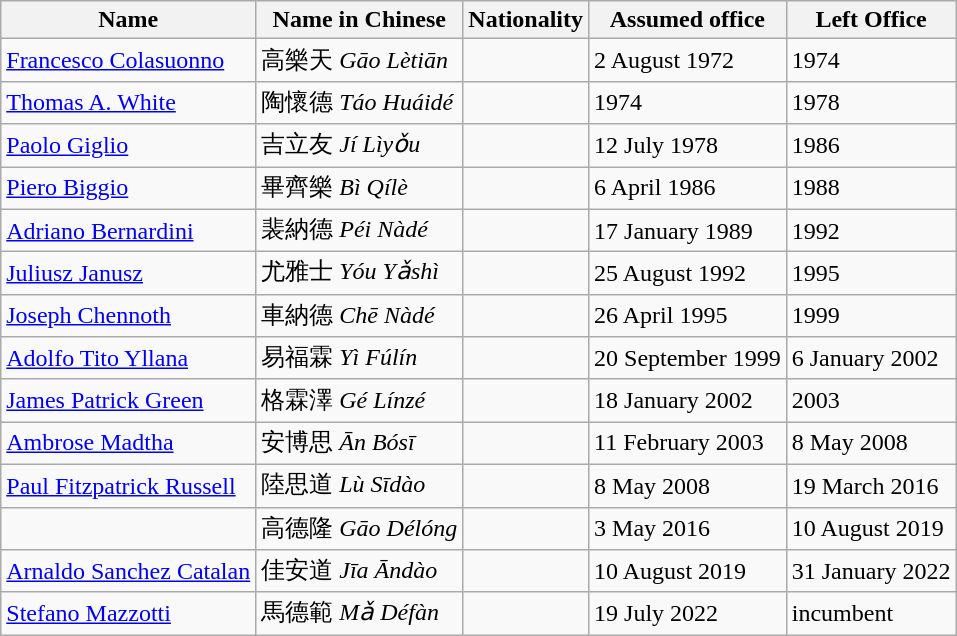<table class="wikitable">
<tr>
<th>Name</th>
<th>Name in Chinese</th>
<th>Nationality</th>
<th>Assumed office</th>
<th>Left Office</th>
</tr>
<tr>
<td><a href='#'>Francesco Colasuonno</a></td>
<td>高樂天 <em>Gāo Lètiān</em></td>
<td></td>
<td>2 August 1972</td>
<td>1974</td>
</tr>
<tr>
<td><a href='#'>Thomas A. White</a></td>
<td>陶懷德 <em>Táo Huáidé</em></td>
<td></td>
<td>1974</td>
<td>1978</td>
</tr>
<tr>
<td><a href='#'>Paolo Giglio</a></td>
<td>吉立友 <em>Jí Lìyǒu</em></td>
<td></td>
<td>12 July 1978</td>
<td>1986</td>
</tr>
<tr>
<td><a href='#'>Piero Biggio</a></td>
<td>畢齊樂 <em>Bì Qílè</em></td>
<td></td>
<td>6 April 1986</td>
<td>1988</td>
</tr>
<tr>
<td><a href='#'>Adriano Bernardini</a></td>
<td>裴納德 <em>Péi Nàdé</em></td>
<td></td>
<td>17 January 1989</td>
<td>1992</td>
</tr>
<tr>
<td><a href='#'>Juliusz Janusz</a></td>
<td>尤雅士 <em>Yóu Yǎshì</em></td>
<td></td>
<td>25 August 1992</td>
<td>1995</td>
</tr>
<tr>
<td><a href='#'>Joseph Chennoth</a></td>
<td>車納德 <em>Chē Nàdé</em></td>
<td></td>
<td>26 April 1995</td>
<td>1999</td>
</tr>
<tr>
<td><a href='#'>Adolfo Tito Yllana</a></td>
<td>易福霖 <em>Yì Fúlín</em></td>
<td></td>
<td>20 September 1999</td>
<td>6 January 2002</td>
</tr>
<tr>
<td><a href='#'>James Patrick Green</a></td>
<td>格霖澤 <em>Gé Línzé</em></td>
<td></td>
<td>18 January 2002</td>
<td>2003</td>
</tr>
<tr>
<td><a href='#'>Ambrose Madtha</a></td>
<td>安博思 <em>Ān Bósī</em></td>
<td></td>
<td>11 February 2003</td>
<td>8 May 2008</td>
</tr>
<tr>
<td><a href='#'>Paul Fitzpatrick Russell</a></td>
<td>陸思道 <em>Lù Sīdào</em></td>
<td></td>
<td>8 May 2008</td>
<td>19 March 2016</td>
</tr>
<tr>
<td></td>
<td>高德隆 <em>Gāo Délóng</em></td>
<td></td>
<td>3 May 2016</td>
<td>10 August 2019</td>
</tr>
<tr>
<td><a href='#'>Arnaldo Sanchez Catalan</a></td>
<td>佳安道 <em>Jīa Āndào</em></td>
<td></td>
<td>10 August 2019</td>
<td>31 January 2022</td>
</tr>
<tr>
<td><a href='#'>Stefano Mazzotti</a></td>
<td>馬德範 <em>Mǎ Défàn</em></td>
<td></td>
<td>19 July 2022</td>
<td>incumbent</td>
</tr>
</table>
